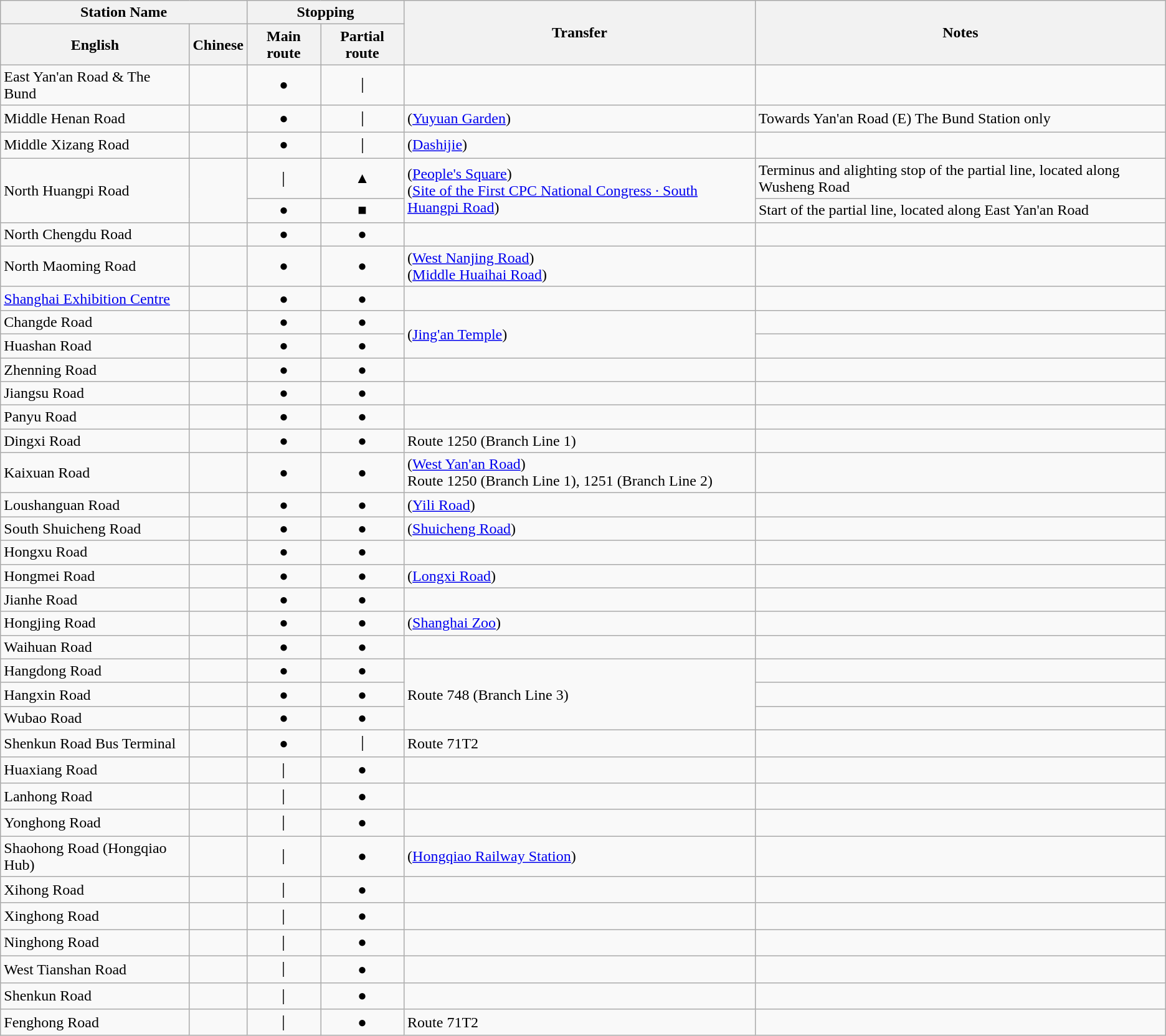<table class="wikitable">
<tr>
<th colspan=2>Station Name</th>
<th colspan="2">Stopping</th>
<th rowspan="2">Transfer</th>
<th rowspan=2>Notes</th>
</tr>
<tr>
<th>English</th>
<th>Chinese</th>
<th>Main route</th>
<th>Partial route</th>
</tr>
<tr>
<td>East Yan'an Road & The Bund</td>
<td><span></span></td>
<td style="text-align:center;">●</td>
<td style="text-align:center;">｜</td>
<td></td>
<td></td>
</tr>
<tr>
<td>Middle Henan Road</td>
<td><span></span></td>
<td style="text-align:center;">●</td>
<td style="text-align:center;">｜</td>
<td> (<a href='#'>Yuyuan Garden</a>)</td>
<td>Towards Yan'an Road (E) The Bund Station only</td>
</tr>
<tr>
<td>Middle Xizang Road</td>
<td><span></span></td>
<td style="text-align:center;">●</td>
<td style="text-align:center;">｜</td>
<td> (<a href='#'>Dashijie</a>)</td>
<td></td>
</tr>
<tr>
<td rowspan="2">North Huangpi Road</td>
<td rowspan="2"><span></span></td>
<td style="text-align:center;">｜</td>
<td style="text-align:center;">▲</td>
<td rowspan="2"> (<a href='#'>People's Square</a>)<br> (<a href='#'>Site of the First CPC National Congress · South Huangpi Road</a>)</td>
<td>Terminus and alighting stop of the partial line, located along Wusheng Road</td>
</tr>
<tr>
<td style="text-align:center;">●</td>
<td style="text-align:center;">■</td>
<td>Start of the partial line, located along East Yan'an Road</td>
</tr>
<tr>
<td>North Chengdu Road</td>
<td><span></span></td>
<td style="text-align:center;">●</td>
<td style="text-align:center;">●</td>
<td></td>
<td></td>
</tr>
<tr>
<td>North Maoming Road</td>
<td><span></span></td>
<td style="text-align:center;">●</td>
<td style="text-align:center;">●</td>
<td> (<a href='#'>West Nanjing Road</a>)<br> (<a href='#'>Middle Huaihai Road</a>)</td>
<td></td>
</tr>
<tr>
<td><a href='#'>Shanghai Exhibition Centre</a></td>
<td><span></span></td>
<td style="text-align:center;">●</td>
<td style="text-align:center;">●</td>
<td></td>
<td></td>
</tr>
<tr>
<td>Changde Road</td>
<td><span></span></td>
<td style="text-align:center;">●</td>
<td style="text-align:center;">●</td>
<td rowspan="2"> (<a href='#'>Jing'an Temple</a>)</td>
<td></td>
</tr>
<tr>
<td>Huashan Road</td>
<td><span></span></td>
<td style="text-align:center;">●</td>
<td style="text-align:center;">●</td>
<td></td>
</tr>
<tr>
<td>Zhenning Road</td>
<td><span></span></td>
<td style="text-align:center;">●</td>
<td style="text-align:center;">●</td>
<td></td>
<td></td>
</tr>
<tr>
<td>Jiangsu Road</td>
<td><span></span></td>
<td style="text-align:center;">●</td>
<td style="text-align:center;">●</td>
<td></td>
<td></td>
</tr>
<tr>
<td>Panyu Road</td>
<td><span></span></td>
<td style="text-align:center;">●</td>
<td style="text-align:center;">●</td>
<td></td>
<td></td>
</tr>
<tr>
<td>Dingxi Road</td>
<td><span></span></td>
<td style="text-align:center;">●</td>
<td style="text-align:center;">●</td>
<td>Route 1250 (Branch Line 1)</td>
<td></td>
</tr>
<tr>
<td>Kaixuan Road</td>
<td><span></span></td>
<td style="text-align:center;">●</td>
<td style="text-align:center;">●</td>
<td> (<a href='#'>West Yan'an Road</a>)<br>Route 1250 (Branch Line 1), 1251 (Branch Line 2)</td>
<td></td>
</tr>
<tr>
<td>Loushanguan Road</td>
<td><span></span></td>
<td style="text-align:center;">●</td>
<td style="text-align:center;">●</td>
<td> (<a href='#'>Yili Road</a>)</td>
<td></td>
</tr>
<tr>
<td>South Shuicheng Road</td>
<td><span></span></td>
<td style="text-align:center;">●</td>
<td style="text-align:center;">●</td>
<td> (<a href='#'>Shuicheng Road</a>)</td>
<td></td>
</tr>
<tr>
<td>Hongxu Road</td>
<td><span></span></td>
<td style="text-align:center;">●</td>
<td style="text-align:center;">●</td>
<td></td>
<td></td>
</tr>
<tr>
<td>Hongmei Road</td>
<td><span></span></td>
<td style="text-align:center;">●</td>
<td style="text-align:center;">●</td>
<td> (<a href='#'>Longxi Road</a>)</td>
<td></td>
</tr>
<tr>
<td>Jianhe Road</td>
<td><span></span></td>
<td style="text-align:center;">●</td>
<td style="text-align:center;">●</td>
<td></td>
<td></td>
</tr>
<tr>
<td>Hongjing Road</td>
<td><span></span></td>
<td style="text-align:center;">●</td>
<td style="text-align:center;">●</td>
<td> (<a href='#'>Shanghai Zoo</a>)</td>
<td></td>
</tr>
<tr>
<td>Waihuan Road</td>
<td><span></span></td>
<td style="text-align:center;">●</td>
<td style="text-align:center;">●</td>
<td></td>
<td></td>
</tr>
<tr>
<td>Hangdong Road</td>
<td><span></span></td>
<td style="text-align:center;">●</td>
<td style="text-align:center;">●</td>
<td rowspan="3">Route 748 (Branch Line 3)</td>
<td></td>
</tr>
<tr>
<td>Hangxin Road</td>
<td><span></span></td>
<td style="text-align:center;">●</td>
<td style="text-align:center;">●</td>
<td></td>
</tr>
<tr>
<td>Wubao Road</td>
<td><span></span></td>
<td style="text-align:center;">●</td>
<td style="text-align:center;">●</td>
<td></td>
</tr>
<tr>
<td>Shenkun Road Bus Terminal</td>
<td><span></span></td>
<td style="text-align:center;">●</td>
<td style="text-align:center;">｜</td>
<td>Route 71T2</td>
<td></td>
</tr>
<tr>
<td>Huaxiang Road</td>
<td><span></span></td>
<td style="text-align:center;">｜</td>
<td style="text-align:center;">●</td>
<td></td>
<td></td>
</tr>
<tr>
<td>Lanhong Road</td>
<td><span></span></td>
<td style="text-align:center;">｜</td>
<td style="text-align:center;">●</td>
<td></td>
<td></td>
</tr>
<tr>
<td>Yonghong Road</td>
<td><span></span></td>
<td style="text-align:center;">｜</td>
<td style="text-align:center;">●</td>
<td></td>
<td></td>
</tr>
<tr>
<td>Shaohong Road (Hongqiao Hub)</td>
<td><span></span></td>
<td style="text-align:center;">｜</td>
<td style="text-align:center;">●</td>
<td> (<a href='#'>Hongqiao Railway Station</a>)<br></td>
<td></td>
</tr>
<tr>
<td>Xihong Road</td>
<td><span></span></td>
<td style="text-align:center;">｜</td>
<td style="text-align:center;">●</td>
<td></td>
<td></td>
</tr>
<tr>
<td>Xinghong Road</td>
<td><span></span></td>
<td style="text-align:center;">｜</td>
<td style="text-align:center;">●</td>
<td></td>
<td></td>
</tr>
<tr>
<td>Ninghong Road</td>
<td><span></span></td>
<td style="text-align:center;">｜</td>
<td style="text-align:center;">●</td>
<td></td>
<td></td>
</tr>
<tr>
<td>West Tianshan Road</td>
<td><span></span></td>
<td style="text-align:center;">｜</td>
<td style="text-align:center;">●</td>
<td></td>
<td></td>
</tr>
<tr>
<td>Shenkun Road</td>
<td><span></span></td>
<td style="text-align:center;">｜</td>
<td style="text-align:center;">●</td>
<td></td>
<td></td>
</tr>
<tr>
<td>Fenghong Road</td>
<td><span></span></td>
<td style="text-align:center;">｜</td>
<td style="text-align:center;">●</td>
<td>Route 71T2</td>
<td></td>
</tr>
</table>
